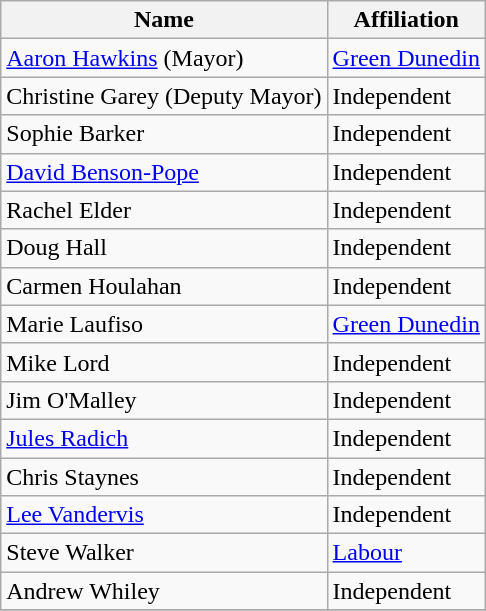<table class="wikitable">
<tr>
<th>Name</th>
<th>Affiliation</th>
</tr>
<tr>
<td><a href='#'>Aaron Hawkins</a> (Mayor)</td>
<td><a href='#'>Green Dunedin</a></td>
</tr>
<tr>
<td>Christine Garey (Deputy Mayor)</td>
<td>Independent</td>
</tr>
<tr>
<td>Sophie Barker</td>
<td>Independent</td>
</tr>
<tr>
<td><a href='#'>David Benson-Pope</a></td>
<td>Independent</td>
</tr>
<tr>
<td>Rachel Elder</td>
<td>Independent</td>
</tr>
<tr>
<td>Doug Hall</td>
<td>Independent</td>
</tr>
<tr>
<td>Carmen Houlahan</td>
<td>Independent</td>
</tr>
<tr>
<td>Marie Laufiso</td>
<td><a href='#'>Green Dunedin</a></td>
</tr>
<tr>
<td>Mike Lord</td>
<td>Independent</td>
</tr>
<tr>
<td>Jim O'Malley</td>
<td>Independent</td>
</tr>
<tr>
<td><a href='#'>Jules Radich</a></td>
<td>Independent</td>
</tr>
<tr>
<td>Chris Staynes</td>
<td>Independent</td>
</tr>
<tr>
<td><a href='#'>Lee Vandervis</a></td>
<td>Independent</td>
</tr>
<tr>
<td>Steve Walker</td>
<td><a href='#'>Labour</a></td>
</tr>
<tr>
<td>Andrew Whiley</td>
<td>Independent</td>
</tr>
<tr>
</tr>
</table>
